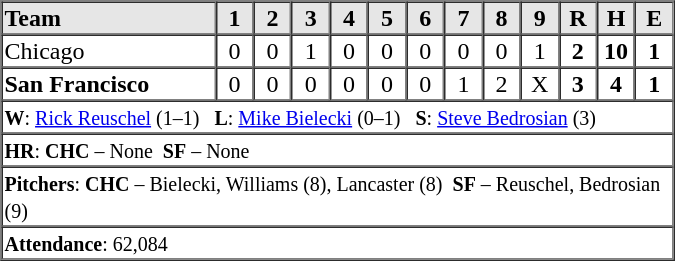<table border=1 cellspacing=0 width=450 style="margin-left:3em;">
<tr style="text-align:center; background-color:#e6e6e6;">
<th align=left width=28%>Team</th>
<th width=5%>1</th>
<th width=5%>2</th>
<th width=5%>3</th>
<th width=5%>4</th>
<th width=5%>5</th>
<th width=5%>6</th>
<th width=5%>7</th>
<th width=5%>8</th>
<th width=5%>9</th>
<th width=5%>R</th>
<th width=5%>H</th>
<th width=5%>E</th>
</tr>
<tr style="text-align:center;">
<td align=left>Chicago</td>
<td>0</td>
<td>0</td>
<td>1</td>
<td>0</td>
<td>0</td>
<td>0</td>
<td>0</td>
<td>0</td>
<td>1</td>
<td><strong>2</strong></td>
<td><strong>10</strong></td>
<td><strong>1</strong></td>
</tr>
<tr style="text-align:center;">
<td align=left><strong>San Francisco</strong></td>
<td>0</td>
<td>0</td>
<td>0</td>
<td>0</td>
<td>0</td>
<td>0</td>
<td>1</td>
<td>2</td>
<td>X</td>
<td><strong>3</strong></td>
<td><strong>4</strong></td>
<td><strong>1</strong></td>
</tr>
<tr style="text-align:left;">
<td colspan=13><small><strong>W</strong>: <a href='#'>Rick Reuschel</a> (1–1)   <strong>L</strong>: <a href='#'>Mike Bielecki</a> (0–1)   <strong>S</strong>: <a href='#'>Steve Bedrosian</a> (3)</small></td>
</tr>
<tr style="text-align:left;">
<td colspan=13><small><strong>HR</strong>: <strong>CHC</strong> – None  <strong>SF</strong> – None</small></td>
</tr>
<tr style="text-align:left;">
<td colspan=13><small><strong>Pitchers</strong>: <strong>CHC</strong> – Bielecki, Williams (8), Lancaster (8)  <strong>SF</strong> – Reuschel, Bedrosian (9)</small></td>
</tr>
<tr style="text-align:left;">
<td colspan=13><small><strong>Attendance</strong>: 62,084</small></td>
</tr>
</table>
